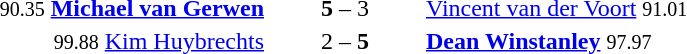<table style="text-align:center">
<tr>
<th width=223></th>
<th width=100></th>
<th width=223></th>
</tr>
<tr>
<td align=right><small><span>90.35</span></small> <strong><a href='#'>Michael van Gerwen</a></strong> </td>
<td><strong>5</strong> – 3</td>
<td align=left> <a href='#'>Vincent van der Voort</a> <small><span>91.01</span></small></td>
</tr>
<tr>
<td align=right><small><span>99.88</span></small> <a href='#'>Kim Huybrechts</a> </td>
<td>2 – <strong>5</strong></td>
<td align=left> <strong><a href='#'>Dean Winstanley</a></strong> <small><span>97.97</span></small></td>
</tr>
</table>
